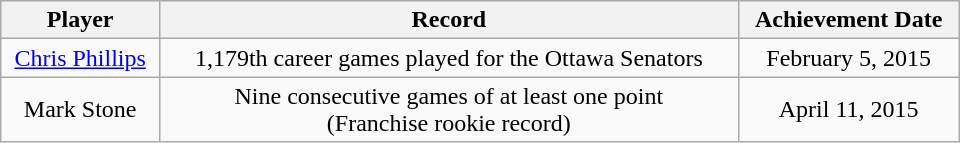<table class="wikitable" style="width:40em; text-align:center;">
<tr style="text-align:center; background:#ddd;">
<th>Player</th>
<th>Record</th>
<th>Achievement Date</th>
</tr>
<tr>
<td><a href='#'>Chris Phillips</a></td>
<td>1,179th career games played for the Ottawa Senators</td>
<td>February 5, 2015</td>
</tr>
<tr>
<td>Mark Stone</td>
<td>Nine consecutive games of at least one point<br>(Franchise rookie record)</td>
<td>April 11, 2015</td>
</tr>
</table>
